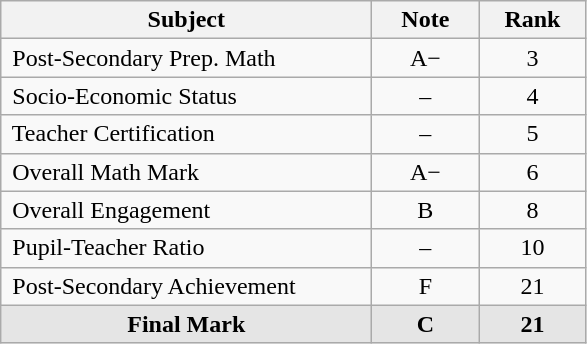<table class="wikitable" style="float:left; margin-right:1em">
<tr>
<th style="width:15em;">Subject</th>
<th style="width:4em;">Note</th>
<th style="width:4em;">Rank</th>
</tr>
<tr>
<td> Post-Secondary Prep. Math</td>
<td style="text-align:center;">A−</td>
<td style="text-align:center;">3</td>
</tr>
<tr>
<td> Socio-Economic Status</td>
<td style="text-align:center;">–</td>
<td style="text-align:center;">4</td>
</tr>
<tr>
<td> Teacher Certification</td>
<td style="text-align:center;">–</td>
<td style="text-align:center;">5</td>
</tr>
<tr>
<td> Overall Math Mark</td>
<td style="text-align:center;">A−</td>
<td style="text-align:center;">6</td>
</tr>
<tr>
<td> Overall Engagement</td>
<td style="text-align:center;">B</td>
<td style="text-align:center;">8</td>
</tr>
<tr>
<td> Pupil-Teacher Ratio</td>
<td style="text-align:center;">–</td>
<td style="text-align:center;">10</td>
</tr>
<tr>
<td> Post-Secondary Achievement</td>
<td style="text-align:center;">F</td>
<td style="text-align:center;">21</td>
</tr>
<tr style="background:#E5E5E5; text-align:center;">
<td><strong>Final Mark</strong></td>
<td><strong>C</strong></td>
<td><strong>21</strong></td>
</tr>
</table>
